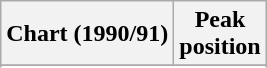<table class="wikitable sortable plainrowheaders">
<tr>
<th scope="col">Chart (1990/91)</th>
<th scope="col">Peak<br>position</th>
</tr>
<tr>
</tr>
<tr>
</tr>
</table>
